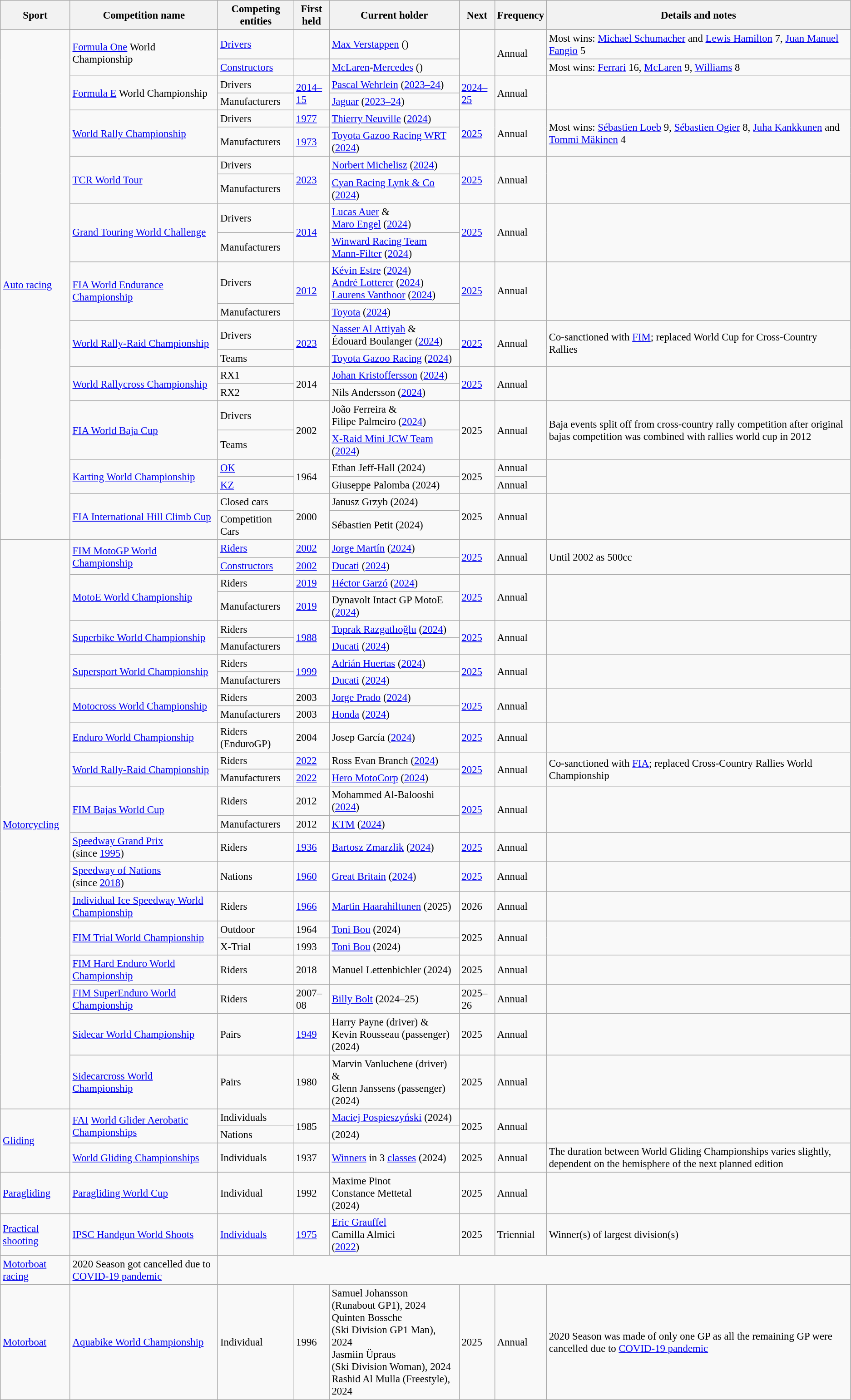<table style="font-size:95%;" class="wikitable sortable">
<tr>
<th>Sport</th>
<th>Competition name</th>
<th>Competing entities</th>
<th>First<br>held</th>
<th>Current holder</th>
<th>Next</th>
<th>Frequency</th>
<th>Details and notes</th>
</tr>
<tr>
<td rowspan=23><a href='#'>Auto racing</a></td>
</tr>
<tr>
<td rowspan=2><a href='#'>Formula One</a> World Championship</td>
<td><a href='#'>Drivers</a></td>
<td></td>
<td> <a href='#'>Max Verstappen</a> ()</td>
<td rowspan=2></td>
<td rowspan=2>Annual</td>
<td>Most wins:  <a href='#'>Michael Schumacher</a> and  <a href='#'>Lewis Hamilton</a> 7,  <a href='#'>Juan Manuel Fangio</a> 5</td>
</tr>
<tr>
<td><a href='#'>Constructors</a></td>
<td></td>
<td> <a href='#'>McLaren</a>-<a href='#'>Mercedes</a> ()</td>
<td>Most wins:  <a href='#'>Ferrari</a> 16,  <a href='#'>McLaren</a> 9,  <a href='#'>Williams</a> 8</td>
</tr>
<tr>
<td rowspan=2><a href='#'>Formula E</a> World Championship</td>
<td>Drivers</td>
<td rowspan=2><a href='#'>2014–15</a></td>
<td> <a href='#'>Pascal Wehrlein</a> (<a href='#'>2023–24</a>)</td>
<td rowspan=2><a href='#'>2024–25</a></td>
<td rowspan=2>Annual</td>
<td rowspan=2></td>
</tr>
<tr>
<td>Manufacturers</td>
<td> <a href='#'>Jaguar</a> (<a href='#'>2023–24</a>)</td>
</tr>
<tr>
<td rowspan=2><a href='#'>World Rally Championship</a></td>
<td>Drivers</td>
<td><a href='#'>1977</a></td>
<td> <a href='#'>Thierry Neuville</a> (<a href='#'>2024</a>)</td>
<td rowspan=2><a href='#'>2025</a></td>
<td rowspan=2>Annual</td>
<td rowspan=2>Most wins:  <a href='#'>Sébastien Loeb</a> 9,  <a href='#'>Sébastien Ogier</a> 8,  <a href='#'>Juha Kankkunen</a> and  <a href='#'>Tommi Mäkinen</a> 4</td>
</tr>
<tr>
<td>Manufacturers</td>
<td><a href='#'>1973</a></td>
<td> <a href='#'>Toyota Gazoo Racing WRT</a> (<a href='#'>2024</a>)</td>
</tr>
<tr>
<td rowspan=2><a href='#'>TCR World Tour</a></td>
<td>Drivers</td>
<td rowspan=2><a href='#'>2023</a></td>
<td> <a href='#'>Norbert Michelisz</a> (<a href='#'>2024</a>)</td>
<td rowspan=2><a href='#'>2025</a></td>
<td rowspan=2>Annual</td>
<td rowspan=2></td>
</tr>
<tr>
<td>Manufacturers</td>
<td> <a href='#'>Cyan Racing Lynk & Co</a> (<a href='#'>2024</a>)</td>
</tr>
<tr>
<td rowspan=2><a href='#'>Grand Touring World Challenge</a></td>
<td>Drivers</td>
<td rowspan=2><a href='#'>2014</a></td>
<td> <a href='#'>Lucas Auer</a> &<br> <a href='#'>Maro Engel</a> (<a href='#'>2024</a>)</td>
<td rowspan=2><a href='#'>2025</a></td>
<td rowspan=2>Annual</td>
<td rowspan=2></td>
</tr>
<tr>
<td>Manufacturers</td>
<td> <a href='#'>Winward Racing Team Mann-Filter</a> (<a href='#'>2024</a>)</td>
</tr>
<tr>
<td rowspan=2><a href='#'>FIA World Endurance Championship</a></td>
<td>Drivers</td>
<td rowspan=2><a href='#'>2012</a></td>
<td> <a href='#'>Kévin Estre</a> (<a href='#'>2024</a>)<br> <a href='#'>André Lotterer</a> (<a href='#'>2024</a>)
 <a href='#'>Laurens Vanthoor</a> (<a href='#'>2024</a>)</td>
<td rowspan=2><a href='#'>2025</a></td>
<td rowspan=2>Annual</td>
<td rowspan=2></td>
</tr>
<tr>
<td>Manufacturers</td>
<td> <a href='#'>Toyota</a> (<a href='#'>2024</a>)</td>
</tr>
<tr>
<td rowspan=2><a href='#'>World Rally-Raid Championship</a></td>
<td>Drivers</td>
<td rowspan=2><a href='#'>2023</a></td>
<td> <a href='#'>Nasser Al Attiyah</a> &<br> Édouard Boulanger (<a href='#'>2024</a>)</td>
<td rowspan=2><a href='#'>2025</a></td>
<td rowspan=2>Annual</td>
<td rowspan=2>Co-sanctioned with <a href='#'>FIM</a>; replaced World Cup for Cross-Country Rallies</td>
</tr>
<tr>
<td>Teams</td>
<td> <a href='#'>Toyota Gazoo Racing</a> (<a href='#'>2024</a>)</td>
</tr>
<tr>
<td rowspan=2><a href='#'>World Rallycross Championship</a></td>
<td>RX1</td>
<td rowspan=2>2014</td>
<td> <a href='#'>Johan Kristoffersson</a> (<a href='#'>2024</a>)</td>
<td rowspan=2><a href='#'>2025</a></td>
<td rowspan=2>Annual</td>
<td rowspan=2></td>
</tr>
<tr>
<td>RX2</td>
<td> Nils Andersson (<a href='#'>2024</a>)</td>
</tr>
<tr>
<td rowspan=2><a href='#'>FIA World Baja Cup</a></td>
<td>Drivers</td>
<td rowspan=2>2002</td>
<td> João Ferreira &<br> Filipe Palmeiro (<a href='#'>2024</a>)</td>
<td rowspan=2>2025</td>
<td rowspan=2>Annual</td>
<td rowspan=2>Baja events split off from cross-country rally competition after original bajas competition was combined with rallies world cup in 2012</td>
</tr>
<tr>
<td>Teams</td>
<td> <a href='#'>X-Raid Mini JCW Team</a> (<a href='#'>2024</a>)</td>
</tr>
<tr>
<td rowspan=2><a href='#'>Karting World Championship</a></td>
<td><a href='#'>OK</a></td>
<td rowspan=2>1964</td>
<td> Ethan Jeff-Hall (2024)</td>
<td rowspan=2>2025</td>
<td>Annual</td>
<td rowspan=2></td>
</tr>
<tr>
<td><a href='#'>KZ</a></td>
<td> Giuseppe Palomba (2024)</td>
<td>Annual</td>
</tr>
<tr>
<td rowspan=2><a href='#'>FIA International Hill Climb Cup</a></td>
<td>Closed cars</td>
<td rowspan=2>2000</td>
<td> Janusz Grzyb (2024)</td>
<td rowspan=2>2025</td>
<td rowspan=2>Annual</td>
<td rowspan=2></td>
</tr>
<tr>
<td>Competition Cars</td>
<td> Sébastien Petit (2024)</td>
</tr>
<tr>
<td rowspan=24><a href='#'>Motorcycling</a></td>
<td rowspan=2><a href='#'>FIM MotoGP World Championship</a></td>
<td><a href='#'>Riders</a></td>
<td><a href='#'>2002</a></td>
<td> <a href='#'>Jorge Martín</a> (<a href='#'>2024</a>)</td>
<td rowspan=2><a href='#'>2025</a></td>
<td rowspan=2>Annual</td>
<td rowspan=2>Until 2002 as 500cc</td>
</tr>
<tr>
<td><a href='#'>Constructors</a></td>
<td><a href='#'>2002</a></td>
<td> <a href='#'>Ducati</a> (<a href='#'>2024</a>)</td>
</tr>
<tr>
<td rowspan=2><a href='#'>MotoE World Championship</a></td>
<td>Riders</td>
<td><a href='#'>2019</a></td>
<td> <a href='#'>Héctor Garzó</a> (<a href='#'>2024</a>)</td>
<td rowspan=2><a href='#'>2025</a></td>
<td rowspan=2>Annual</td>
<td rowspan=2></td>
</tr>
<tr>
<td>Manufacturers</td>
<td><a href='#'>2019</a></td>
<td> Dynavolt Intact GP MotoE (<a href='#'>2024</a>)</td>
</tr>
<tr>
<td rowspan=2><a href='#'>Superbike World Championship</a></td>
<td>Riders</td>
<td rowspan=2><a href='#'>1988</a></td>
<td> <a href='#'>Toprak Razgatlıoğlu</a> (<a href='#'>2024</a>)</td>
<td rowspan=2><a href='#'>2025</a></td>
<td rowspan=2>Annual</td>
<td rowspan=2></td>
</tr>
<tr>
<td>Manufacturers</td>
<td> <a href='#'>Ducati</a> (<a href='#'>2024</a>)</td>
</tr>
<tr>
<td rowspan=2><a href='#'>Supersport World Championship</a></td>
<td>Riders</td>
<td rowspan=2><a href='#'>1999</a></td>
<td> <a href='#'>Adrián Huertas</a> (<a href='#'>2024</a>)</td>
<td rowspan=2><a href='#'>2025</a></td>
<td rowspan=2>Annual</td>
<td rowspan=2></td>
</tr>
<tr>
<td>Manufacturers</td>
<td> <a href='#'>Ducati</a> (<a href='#'>2024</a>)</td>
</tr>
<tr>
<td rowspan=2><a href='#'>Motocross World Championship</a></td>
<td>Riders</td>
<td>2003</td>
<td> <a href='#'>Jorge Prado</a> (<a href='#'>2024</a>)</td>
<td rowspan=2><a href='#'>2025</a></td>
<td rowspan=2>Annual</td>
<td rowspan=2></td>
</tr>
<tr>
<td>Manufacturers</td>
<td>2003</td>
<td> <a href='#'>Honda</a> (<a href='#'>2024</a>)</td>
</tr>
<tr>
<td><a href='#'>Enduro World Championship</a></td>
<td>Riders<br>(EnduroGP)</td>
<td>2004</td>
<td> Josep García (<a href='#'>2024</a>)</td>
<td><a href='#'>2025</a></td>
<td>Annual</td>
<td></td>
</tr>
<tr>
<td rowspan=2><a href='#'>World Rally-Raid Championship</a></td>
<td>Riders</td>
<td><a href='#'>2022</a></td>
<td> Ross Evan Branch (<a href='#'>2024</a>)</td>
<td rowspan=2><a href='#'>2025</a></td>
<td rowspan=2>Annual</td>
<td rowspan=2>Co-sanctioned with <a href='#'>FIA</a>; replaced Cross-Country Rallies World Championship</td>
</tr>
<tr>
<td>Manufacturers</td>
<td><a href='#'>2022</a></td>
<td> <a href='#'>Hero MotoCorp</a> (<a href='#'>2024</a>)</td>
</tr>
<tr>
<td rowspan=2><a href='#'>FIM Bajas World Cup</a></td>
<td>Riders</td>
<td>2012</td>
<td> Mohammed Al-Balooshi (<a href='#'>2024</a>)</td>
<td rowspan=2><a href='#'>2025</a></td>
<td rowspan=2>Annual</td>
<td rowspan=2></td>
</tr>
<tr>
<td>Manufacturers</td>
<td>2012</td>
<td> <a href='#'>KTM</a> (<a href='#'>2024</a>)</td>
</tr>
<tr>
<td><a href='#'>Speedway Grand Prix</a><br>(since <a href='#'>1995</a>)</td>
<td>Riders</td>
<td><a href='#'>1936</a></td>
<td> <a href='#'>Bartosz Zmarzlik</a> (<a href='#'>2024</a>)</td>
<td><a href='#'>2025</a></td>
<td>Annual</td>
<td></td>
</tr>
<tr>
<td><a href='#'>Speedway of Nations</a><br>(since <a href='#'>2018</a>)</td>
<td>Nations</td>
<td><a href='#'>1960</a></td>
<td> <a href='#'>Great Britain</a> (<a href='#'>2024</a>)</td>
<td><a href='#'>2025</a></td>
<td>Annual</td>
<td></td>
</tr>
<tr>
<td><a href='#'>Individual Ice Speedway World Championship</a></td>
<td>Riders</td>
<td><a href='#'>1966</a></td>
<td> <a href='#'>Martin Haarahiltunen</a> (2025)</td>
<td>2026</td>
<td>Annual</td>
<td></td>
</tr>
<tr>
<td rowspan=2><a href='#'>FIM Trial World Championship</a></td>
<td>Outdoor</td>
<td>1964</td>
<td> <a href='#'>Toni Bou</a> (2024)</td>
<td rowspan=2>2025</td>
<td rowspan=2>Annual</td>
<td rowspan=2></td>
</tr>
<tr>
<td>X-Trial</td>
<td>1993</td>
<td> <a href='#'>Toni Bou</a> (2024)</td>
</tr>
<tr>
<td><a href='#'>FIM Hard Enduro World Championship</a></td>
<td>Riders</td>
<td>2018</td>
<td> Manuel Lettenbichler (2024)</td>
<td>2025</td>
<td>Annual</td>
<td></td>
</tr>
<tr>
<td><a href='#'>FIM SuperEnduro World Championship</a></td>
<td>Riders</td>
<td>2007–08</td>
<td> <a href='#'>Billy Bolt</a> (2024–25)</td>
<td>2025–26</td>
<td>Annual</td>
<td></td>
</tr>
<tr>
<td><a href='#'>Sidecar World Championship</a></td>
<td>Pairs</td>
<td><a href='#'>1949</a></td>
<td> Harry Payne (driver) &<br> Kevin Rousseau (passenger) (2024)</td>
<td>2025</td>
<td>Annual</td>
<td></td>
</tr>
<tr>
<td><a href='#'>Sidecarcross World Championship</a></td>
<td>Pairs</td>
<td>1980</td>
<td> Marvin Vanluchene (driver) &<br>Glenn Janssens (passenger) (2024)</td>
<td>2025</td>
<td>Annual</td>
<td></td>
</tr>
<tr>
<td rowspan=3><a href='#'>Gliding</a></td>
<td rowspan=2><a href='#'>FAI</a> <a href='#'>World Glider Aerobatic Championships</a></td>
<td>Individuals</td>
<td rowspan=2>1985</td>
<td> <a href='#'>Maciej Pospieszyński</a> (2024)</td>
<td rowspan=2>2025</td>
<td rowspan=2>Annual</td>
<td rowspan=2></td>
</tr>
<tr>
<td>Nations</td>
<td> (2024)</td>
</tr>
<tr>
<td><a href='#'>World Gliding Championships</a></td>
<td>Individuals</td>
<td>1937</td>
<td><a href='#'>Winners</a> in 3 <a href='#'>classes</a> (2024)</td>
<td>2025</td>
<td>Annual</td>
<td>The duration between World Gliding Championships varies slightly, dependent on the hemisphere of the next planned edition</td>
</tr>
<tr>
<td><a href='#'>Paragliding</a></td>
<td><a href='#'>Paragliding World Cup</a></td>
<td>Individual</td>
<td>1992</td>
<td> Maxime Pinot<br> Constance Mettetal<br>(2024)</td>
<td>2025</td>
<td>Annual</td>
<td></td>
</tr>
<tr>
<td><a href='#'>Practical shooting</a></td>
<td><a href='#'>IPSC Handgun World Shoots</a></td>
<td><a href='#'>Individuals</a></td>
<td><a href='#'>1975</a></td>
<td> <a href='#'>Eric Grauffel</a><br> Camilla Almici<br>(<a href='#'>2022</a>)</td>
<td>2025</td>
<td>Triennial</td>
<td>Winner(s) of largest division(s)</td>
</tr>
<tr>
<td rowspan=1><a href='#'>Motorboat racing</a><br></td>
<td>2020 Season got cancelled due to <a href='#'>COVID-19 pandemic</a></td>
</tr>
<tr>
<td rowspan=1><a href='#'>Motorboat</a></td>
<td><a href='#'>Aquabike World Championship</a></td>
<td>Individual</td>
<td>1996</td>
<td> Samuel Johansson<br>(Runabout GP1), 2024<br> Quinten Bossche<br>(Ski Division GP1 Man), 2024<br> Jasmiin Üpraus<br>(Ski Division Woman), 2024<br> Rashid Al Mulla (Freestyle), 2024</td>
<td>2025</td>
<td>Annual</td>
<td>2020 Season was made of only one GP as all the remaining GP were cancelled due to <a href='#'>COVID-19 pandemic</a></td>
</tr>
</table>
